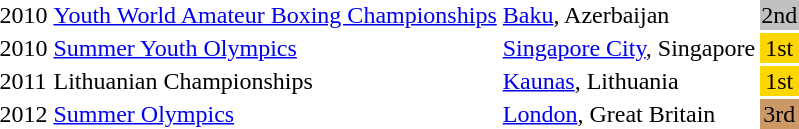<table>
<tr>
<td>2010</td>
<td><a href='#'>Youth World Amateur Boxing Championships</a></td>
<td><a href='#'>Baku</a>, Azerbaijan</td>
<td bgcolor=silver align="center">2nd</td>
<td></td>
</tr>
<tr>
<td>2010</td>
<td><a href='#'>Summer Youth Olympics</a></td>
<td><a href='#'>Singapore City</a>, Singapore</td>
<td bgcolor=gold align="center">1st</td>
<td></td>
</tr>
<tr>
<td>2011</td>
<td>Lithuanian Championships</td>
<td><a href='#'>Kaunas</a>, Lithuania</td>
<td bgcolor=gold align="center">1st</td>
<td></td>
</tr>
<tr>
<td>2012</td>
<td><a href='#'>Summer Olympics</a></td>
<td><a href='#'>London</a>, Great Britain</td>
<td bgcolor=cc9966 align="center">3rd</td>
<td></td>
</tr>
</table>
